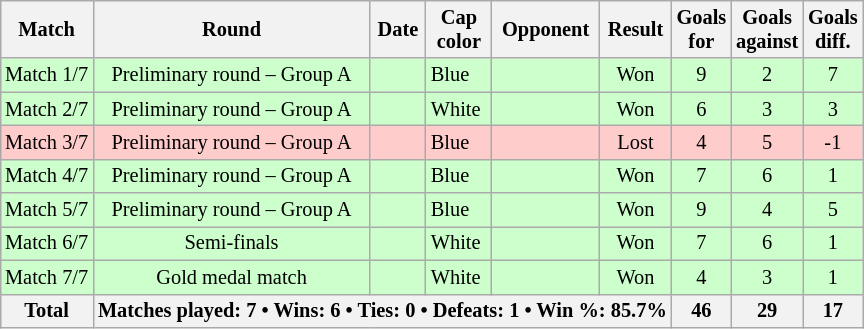<table class="wikitable sortable" style="text-align: center; font-size: 85%; margin-left: 1em;">
<tr>
<th>Match</th>
<th>Round</th>
<th>Date</th>
<th>Cap<br>color</th>
<th>Opponent</th>
<th>Result</th>
<th>Goals<br>for</th>
<th>Goals<br>against</th>
<th>Goals<br>diff.</th>
</tr>
<tr style="background-color: #ccffcc;">
<td>Match 1/7</td>
<td>Preliminary round – Group A</td>
<td style="text-align: right;"></td>
<td style="text-align: left;"> Blue</td>
<td style="text-align: left;"></td>
<td>Won</td>
<td>9</td>
<td>2</td>
<td>7</td>
</tr>
<tr style="background-color: #ccffcc;">
<td>Match 2/7</td>
<td>Preliminary round – Group A</td>
<td style="text-align: right;"></td>
<td style="text-align: left;"> White</td>
<td style="text-align: left;"></td>
<td>Won</td>
<td>6</td>
<td>3</td>
<td>3</td>
</tr>
<tr style="background-color: #ffcccc;">
<td>Match 3/7</td>
<td>Preliminary round – Group A</td>
<td style="text-align: right;"></td>
<td style="text-align: left;"> Blue</td>
<td style="text-align: left;"></td>
<td>Lost</td>
<td>4</td>
<td>5</td>
<td>-1</td>
</tr>
<tr style="background-color: #ccffcc;">
<td>Match 4/7</td>
<td>Preliminary round – Group A</td>
<td style="text-align: right;"></td>
<td style="text-align: left;"> Blue</td>
<td style="text-align: left;"></td>
<td>Won</td>
<td>7</td>
<td>6</td>
<td>1</td>
</tr>
<tr style="background-color: #ccffcc;">
<td>Match 5/7</td>
<td>Preliminary round – Group A</td>
<td style="text-align: right;"></td>
<td style="text-align: left;"> Blue</td>
<td style="text-align: left;"></td>
<td>Won</td>
<td>9</td>
<td>4</td>
<td>5</td>
</tr>
<tr style="background-color: #ccffcc;">
<td>Match 6/7</td>
<td>Semi-finals</td>
<td style="text-align: right;"></td>
<td style="text-align: left;"> White</td>
<td style="text-align: left;"></td>
<td>Won</td>
<td>7</td>
<td>6</td>
<td>1</td>
</tr>
<tr style="background-color: #ccffcc;">
<td>Match 7/7</td>
<td>Gold medal match</td>
<td style="text-align: right;"></td>
<td style="text-align: left;"> White</td>
<td style="text-align: left;"></td>
<td>Won</td>
<td>4</td>
<td>3</td>
<td>1</td>
</tr>
<tr>
<th>Total</th>
<th colspan="5">Matches played: 7 • Wins: 6 • Ties: 0 • Defeats: 1 • Win %: 85.7%</th>
<th>46</th>
<th>29</th>
<th>17</th>
</tr>
</table>
